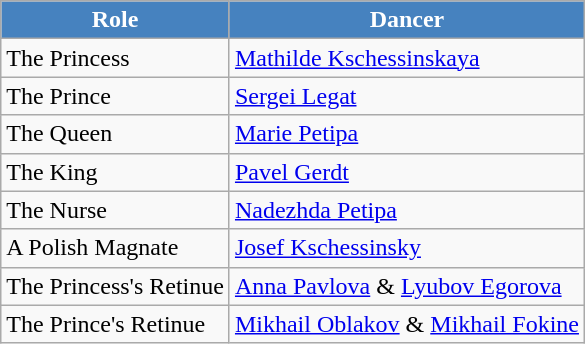<table class="wikitable" border="1">
<tr>
<th style="background:#4682BF; color:white;">Role</th>
<th style="background:#4682BF; color:white;">Dancer</th>
</tr>
<tr>
<td>The Princess</td>
<td><a href='#'>Mathilde Kschessinskaya</a></td>
</tr>
<tr>
<td>The Prince</td>
<td><a href='#'>Sergei Legat</a></td>
</tr>
<tr>
<td>The Queen</td>
<td><a href='#'>Marie Petipa</a></td>
</tr>
<tr>
<td>The King</td>
<td><a href='#'>Pavel Gerdt</a></td>
</tr>
<tr>
<td>The Nurse</td>
<td><a href='#'>Nadezhda Petipa</a></td>
</tr>
<tr>
<td>A Polish Magnate</td>
<td><a href='#'>Josef Kschessinsky</a></td>
</tr>
<tr>
<td>The Princess's Retinue</td>
<td><a href='#'>Anna Pavlova</a> & <a href='#'>Lyubov Egorova</a></td>
</tr>
<tr>
<td>The Prince's Retinue</td>
<td><a href='#'>Mikhail Oblakov</a> & <a href='#'>Mikhail Fokine</a></td>
</tr>
</table>
